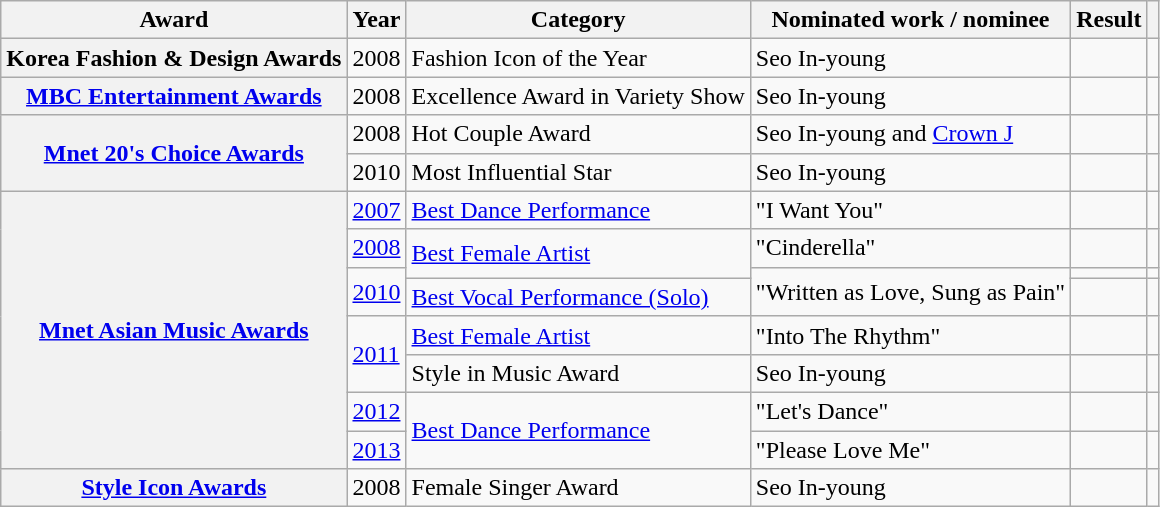<table class="wikitable sortable plainrowheaders">
<tr>
<th scope="col">Award</th>
<th scope="col">Year</th>
<th scope="col">Category</th>
<th scope="col">Nominated work / nominee</th>
<th scope="col">Result</th>
<th scope="col" class="unsortable"></th>
</tr>
<tr>
<th scope="row">Korea Fashion & Design Awards</th>
<td>2008</td>
<td>Fashion Icon of the Year</td>
<td>Seo In-young</td>
<td></td>
<td></td>
</tr>
<tr>
<th scope="row"><a href='#'>MBC Entertainment Awards</a></th>
<td>2008</td>
<td>Excellence Award in Variety Show</td>
<td>Seo In-young</td>
<td></td>
<td></td>
</tr>
<tr>
<th rowspan="2" scope="row"><a href='#'>Mnet 20's Choice Awards</a></th>
<td>2008</td>
<td>Hot Couple Award</td>
<td>Seo In-young and <a href='#'>Crown J</a></td>
<td></td>
<td></td>
</tr>
<tr>
<td>2010</td>
<td>Most Influential Star</td>
<td>Seo In-young</td>
<td></td>
<td></td>
</tr>
<tr>
<th rowspan="8" scope="row"><a href='#'>Mnet Asian Music Awards</a></th>
<td><a href='#'>2007</a></td>
<td><a href='#'>Best Dance Performance</a></td>
<td>"I Want You"</td>
<td></td>
<td></td>
</tr>
<tr>
<td><a href='#'>2008</a></td>
<td rowspan="2"><a href='#'>Best Female Artist</a></td>
<td>"Cinderella"</td>
<td></td>
<td></td>
</tr>
<tr>
<td rowspan="2"><a href='#'>2010</a></td>
<td rowspan="2">"Written as Love, Sung as Pain"</td>
<td></td>
<td></td>
</tr>
<tr>
<td><a href='#'>Best Vocal Performance (Solo)</a></td>
<td></td>
<td></td>
</tr>
<tr>
<td rowspan="2"><a href='#'>2011</a></td>
<td><a href='#'>Best Female Artist</a></td>
<td>"Into The Rhythm"</td>
<td></td>
<td></td>
</tr>
<tr>
<td>Style in Music Award</td>
<td>Seo In-young</td>
<td></td>
<td></td>
</tr>
<tr>
<td><a href='#'>2012</a></td>
<td rowspan="2"><a href='#'>Best Dance Performance</a></td>
<td>"Let's Dance"</td>
<td></td>
<td></td>
</tr>
<tr>
<td><a href='#'>2013</a></td>
<td>"Please Love Me"</td>
<td></td>
<td></td>
</tr>
<tr>
<th scope="row"><a href='#'>Style Icon Awards</a></th>
<td>2008</td>
<td>Female Singer Award</td>
<td>Seo In-young</td>
<td></td>
<td></td>
</tr>
</table>
